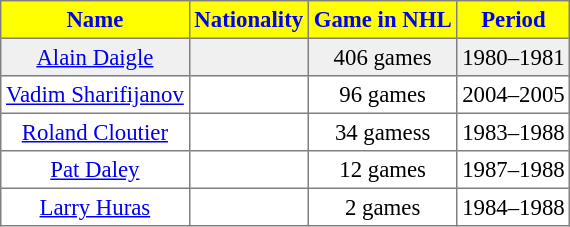<table cellpadding="3" cellspacing="1" border="1" style="font-size: 95%; border: gray solid 1px; border-collapse: collapse; text-align: center;">
<tr style="color:blue; background:#ff0; text-align:center;">
<th>Name</th>
<th>Nationality</th>
<th>Game in NHL</th>
<th>Period</th>
</tr>
<tr style="background:#f0f0f0;">
<td><a href='#'>Alain Daigle</a></td>
<td></td>
<td>406 games</td>
<td>1980–1981</td>
</tr>
<tr>
<td><a href='#'>Vadim Sharifijanov</a></td>
<td></td>
<td>96 games</td>
<td>2004–2005</td>
</tr>
<tr>
<td><a href='#'>Roland Cloutier</a></td>
<td></td>
<td>34 gamess</td>
<td>1983–1988</td>
</tr>
<tr>
<td><a href='#'>Pat Daley</a></td>
<td> </td>
<td>12 games</td>
<td>1987–1988</td>
</tr>
<tr>
<td><a href='#'>Larry Huras</a></td>
<td></td>
<td>2 games</td>
<td>1984–1988</td>
</tr>
</table>
